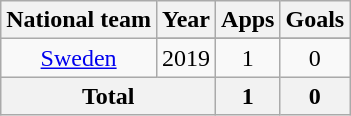<table class="wikitable" style="text-align:center">
<tr>
<th>National team</th>
<th>Year</th>
<th>Apps</th>
<th>Goals</th>
</tr>
<tr>
<td rowspan="2"><a href='#'>Sweden</a></td>
</tr>
<tr>
<td>2019</td>
<td>1</td>
<td>0</td>
</tr>
<tr>
<th colspan="2">Total</th>
<th>1</th>
<th>0</th>
</tr>
</table>
